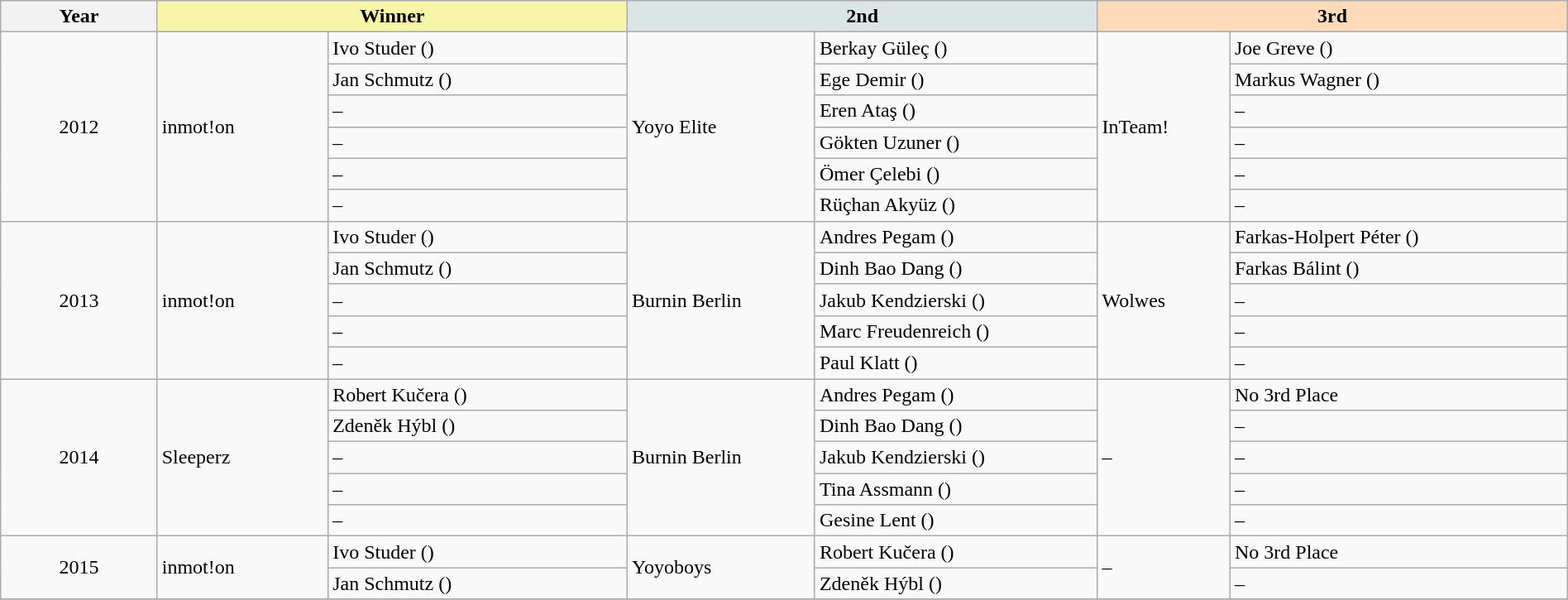<table class="wikitable" width=100%>
<tr>
<th width=10%>Year</th>
<th colspan="2" style="background-color: #F7F6A8;" width=30%>Winner</th>
<th colspan="2" style="background-color: #DCE5E5;" width=30%>2nd</th>
<th colspan="2" style="background-color: #FFDAB9;" width=30%>3rd</th>
</tr>
<tr>
<td rowspan="6" align=center>2012</td>
<td rowspan="6">inmot!on</td>
<td>Ivo Studer ()</td>
<td rowspan="6">Yoyo Elite</td>
<td>Berkay Güleç ()</td>
<td rowspan="6">InTeam!</td>
<td>Joe Greve ()</td>
</tr>
<tr>
<td>Jan Schmutz ()</td>
<td>Ege Demir ()</td>
<td>Markus Wagner ()</td>
</tr>
<tr>
<td>–</td>
<td>Eren Ataş ()</td>
<td>–</td>
</tr>
<tr>
<td>–</td>
<td>Gökten Uzuner ()</td>
<td>–</td>
</tr>
<tr>
<td>–</td>
<td>Ömer Çelebi ()</td>
<td>–</td>
</tr>
<tr>
<td>–</td>
<td>Rüçhan Akyüz ()</td>
<td>–</td>
</tr>
<tr>
<td rowspan="5" align=center>2013</td>
<td rowspan="5">inmot!on</td>
<td>Ivo Studer ()</td>
<td rowspan="5">Burnin Berlin</td>
<td>Andres Pegam ()</td>
<td rowspan="5">Wolwes</td>
<td>Farkas-Holpert Péter ()</td>
</tr>
<tr>
<td>Jan Schmutz ()</td>
<td>Dinh Bao Dang ()</td>
<td>Farkas Bálint ()</td>
</tr>
<tr>
<td>–</td>
<td>Jakub Kendzierski ()</td>
<td>–</td>
</tr>
<tr>
<td>–</td>
<td>Marc Freudenreich ()</td>
<td>–</td>
</tr>
<tr>
<td>–</td>
<td>Paul Klatt ()</td>
<td>–</td>
</tr>
<tr>
<td rowspan="5" align=center>2014</td>
<td rowspan="5">Sleeperz</td>
<td>Robert Kučera ()</td>
<td rowspan="5">Burnin Berlin</td>
<td>Andres Pegam ()</td>
<td rowspan="5">–</td>
<td>No 3rd Place</td>
</tr>
<tr>
<td>Zdeněk Hýbl ()</td>
<td>Dinh Bao Dang ()</td>
<td>–</td>
</tr>
<tr>
<td>–</td>
<td>Jakub Kendzierski ()</td>
<td>–</td>
</tr>
<tr>
<td>–</td>
<td>Tina Assmann ()</td>
<td>–</td>
</tr>
<tr>
<td>–</td>
<td>Gesine Lent ()</td>
<td>–</td>
</tr>
<tr>
<td rowspan="2" align=center>2015</td>
<td rowspan="2">inmot!on</td>
<td>Ivo Studer ()</td>
<td rowspan="2">Yoyoboys</td>
<td>Robert Kučera ()</td>
<td rowspan="2">–</td>
<td>No 3rd Place</td>
</tr>
<tr>
<td>Jan Schmutz ()</td>
<td>Zdeněk Hýbl ()</td>
<td>–</td>
</tr>
<tr>
</tr>
</table>
